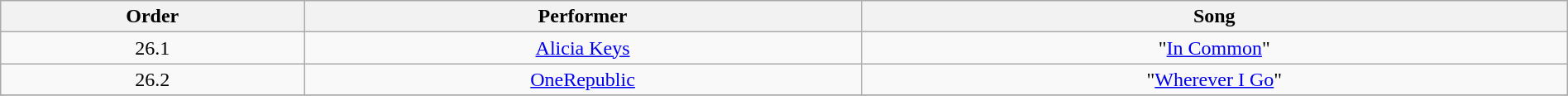<table class="wikitable" style="text-align:center; width:100%;">
<tr>
<th>Order</th>
<th>Performer</th>
<th>Song</th>
</tr>
<tr>
<td>26.1</td>
<td><a href='#'>Alicia Keys</a></td>
<td>"<a href='#'>In Common</a>"</td>
</tr>
<tr>
<td>26.2</td>
<td><a href='#'>OneRepublic</a></td>
<td>"<a href='#'>Wherever I Go</a>"</td>
</tr>
<tr>
</tr>
</table>
